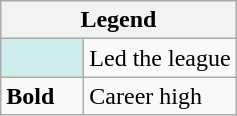<table class="wikitable mw-collapsible mw-collapsed">
<tr>
<th colspan="2">Legend</th>
</tr>
<tr>
<td style="background:#cfecec; width:3em;"></td>
<td>Led the league</td>
</tr>
<tr>
<td><strong>Bold</strong></td>
<td>Career high</td>
</tr>
</table>
